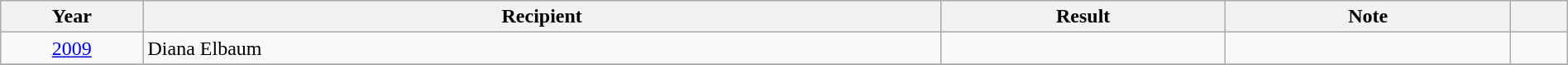<table class="wikitable plainrowheaders" width="100%">
<tr>
<th width="5%">Year<br></th>
<th width="28%">Recipient</th>
<th width="10%">Result</th>
<th width="10%">Note</th>
<th width="2%"></th>
</tr>
<tr>
<td align="center"><a href='#'>2009</a><br></td>
<td>Diana Elbaum</td>
<td></td>
<td></td>
<td align="center"></td>
</tr>
<tr>
</tr>
</table>
